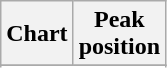<table class="wikitable sortable plainrowheaders" style="text-align:center;" border="1">
<tr>
<th scope="col">Chart</th>
<th scope="col">Peak<br>position</th>
</tr>
<tr>
</tr>
<tr>
</tr>
</table>
